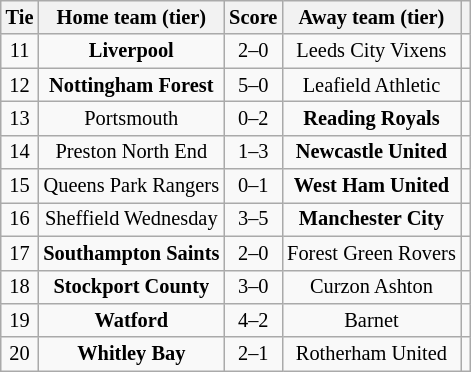<table class="wikitable" style="text-align:center; font-size:85%">
<tr>
<th>Tie</th>
<th>Home team (tier)</th>
<th>Score</th>
<th>Away team (tier)</th>
<th></th>
</tr>
<tr>
<td align="center">11</td>
<td><strong>Liverpool</strong></td>
<td align="center">2–0</td>
<td>Leeds City Vixens</td>
<td></td>
</tr>
<tr>
<td align="center">12</td>
<td><strong>Nottingham Forest</strong></td>
<td align="center">5–0</td>
<td>Leafield Athletic</td>
<td></td>
</tr>
<tr>
<td align="center">13</td>
<td>Portsmouth</td>
<td align="center">0–2</td>
<td><strong>Reading Royals</strong></td>
<td></td>
</tr>
<tr>
<td align="center">14</td>
<td>Preston North End</td>
<td align="center">1–3</td>
<td><strong>Newcastle United</strong></td>
<td></td>
</tr>
<tr>
<td align="center">15</td>
<td>Queens Park Rangers</td>
<td align="center">0–1</td>
<td><strong>West Ham United</strong></td>
<td></td>
</tr>
<tr>
<td align="center">16</td>
<td>Sheffield Wednesday</td>
<td align="center">3–5 </td>
<td><strong>Manchester City</strong></td>
<td></td>
</tr>
<tr>
<td align="center">17</td>
<td><strong>Southampton Saints</strong></td>
<td align="center">2–0</td>
<td>Forest Green Rovers</td>
<td></td>
</tr>
<tr>
<td align="center">18</td>
<td><strong>Stockport County</strong></td>
<td align="center">3–0</td>
<td>Curzon Ashton</td>
<td></td>
</tr>
<tr>
<td align="center">19</td>
<td><strong>Watford</strong></td>
<td align="center">4–2</td>
<td>Barnet</td>
<td></td>
</tr>
<tr>
<td align="center">20</td>
<td><strong>Whitley Bay</strong></td>
<td align="center">2–1 </td>
<td>Rotherham United</td>
<td></td>
</tr>
</table>
